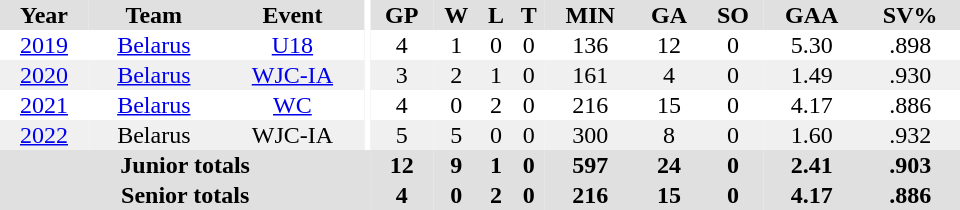<table border="0" cellpadding="1" cellspacing="0" ID="Table3" style="text-align:center; width:40em">
<tr ALIGN="center" bgcolor="#e0e0e0">
<th>Year</th>
<th>Team</th>
<th>Event</th>
<th rowspan="99" bgcolor="#ffffff"></th>
<th>GP</th>
<th>W</th>
<th>L</th>
<th>T</th>
<th>MIN</th>
<th>GA</th>
<th>SO</th>
<th>GAA</th>
<th>SV%</th>
</tr>
<tr>
<td><a href='#'>2019</a></td>
<td><a href='#'>Belarus</a></td>
<td><a href='#'>U18</a></td>
<td>4</td>
<td>1</td>
<td>0</td>
<td>0</td>
<td>136</td>
<td>12</td>
<td>0</td>
<td>5.30</td>
<td>.898</td>
</tr>
<tr bgcolor="#f0f0f0">
<td><a href='#'>2020</a></td>
<td><a href='#'>Belarus</a></td>
<td><a href='#'>WJC-IA</a></td>
<td>3</td>
<td>2</td>
<td>1</td>
<td>0</td>
<td>161</td>
<td>4</td>
<td>0</td>
<td>1.49</td>
<td>.930</td>
</tr>
<tr>
<td><a href='#'>2021</a></td>
<td><a href='#'>Belarus</a></td>
<td><a href='#'>WC</a></td>
<td>4</td>
<td>0</td>
<td>2</td>
<td>0</td>
<td>216</td>
<td>15</td>
<td>0</td>
<td>4.17</td>
<td>.886</td>
</tr>
<tr bgcolor="#f0f0f0">
<td><a href='#'>2022</a></td>
<td>Belarus</td>
<td>WJC-IA</td>
<td>5</td>
<td>5</td>
<td>0</td>
<td>0</td>
<td>300</td>
<td>8</td>
<td>0</td>
<td>1.60</td>
<td>.932</td>
</tr>
<tr bgcolor="#e0e0e0">
<th colspan=4>Junior totals</th>
<th>12</th>
<th>9</th>
<th>1</th>
<th>0</th>
<th>597</th>
<th>24</th>
<th>0</th>
<th>2.41</th>
<th>.903</th>
</tr>
<tr bgcolor="#e0e0e0">
<th colspan=4>Senior totals</th>
<th>4</th>
<th>0</th>
<th>2</th>
<th>0</th>
<th>216</th>
<th>15</th>
<th>0</th>
<th>4.17</th>
<th>.886</th>
</tr>
</table>
